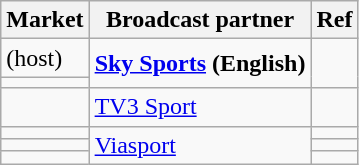<table class="wikitable">
<tr>
<th>Market</th>
<th>Broadcast partner</th>
<th>Ref</th>
</tr>
<tr>
<td><strong></strong> (host)</td>
<td rowspan="2"><strong><a href='#'>Sky Sports</a> (English)</strong></td>
<td rowspan="2"></td>
</tr>
<tr>
<td></td>
</tr>
<tr>
<td></td>
<td><a href='#'>TV3 Sport</a></td>
<td></td>
</tr>
<tr>
<td></td>
<td rowspan="3"><a href='#'>Viasport</a></td>
<td></td>
</tr>
<tr>
<td></td>
<td></td>
</tr>
<tr>
<td></td>
<td></td>
</tr>
</table>
